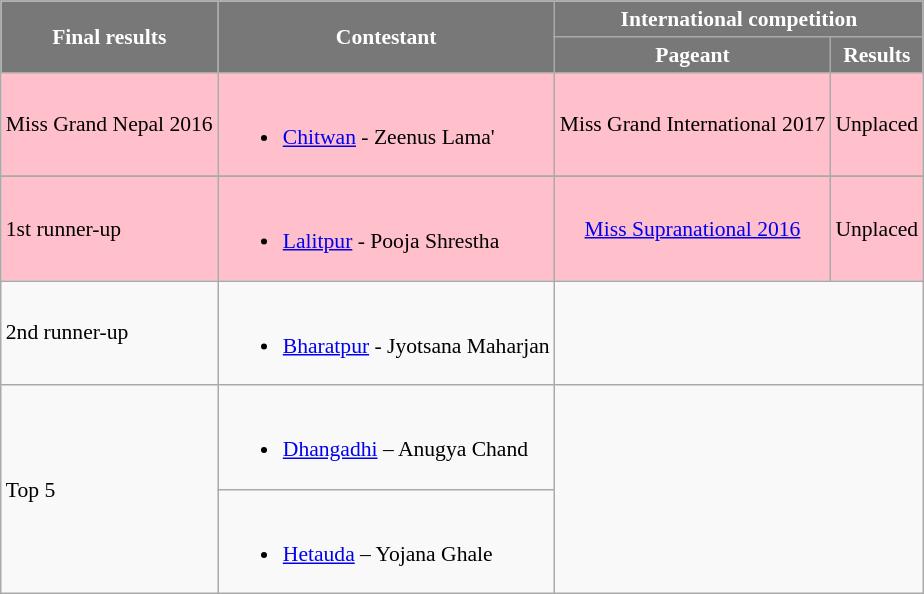<table class="wikitable" style="font-size: 90%">
<tr>
<th style="background-color:#787878;color:#FFFFFF;" rowspan=2>Final results</th>
<th style="background-color:#787878;color:#FFFFFF;" rowspan=2>Contestant</th>
<th style="background-color:#787878;color:#FFFFFF;" colspan=2>International competition</th>
</tr>
<tr>
<th style="background-color:#787878;color:#FFFFFF;">Pageant</th>
<th style="background-color:#787878;color:#FFFFFF;">Results</th>
</tr>
<tr>
<td style="background:pink;">Miss Grand Nepal 2016</td>
<td style="background:pink;"><br><ul><li> <a href='#'>Chitwan</a>  - Zeenus Lama'</li></ul></td>
<td style="background:pink; text-align:center;">Miss Grand International 2017</td>
<td style="background:pink; text-align:center;">Unplaced</td>
</tr>
<tr>
</tr>
<tr>
<td style="background:pink;">1st runner-up</td>
<td style="background:pink;"><br><ul><li> <a href='#'>Lalitpur</a> - Pooja Shrestha</li></ul></td>
<td style="background:pink; text-align:center;"><a href='#'>Miss Supranational 2016</a></td>
<td style="background:pink; text-align:center;">Unplaced</td>
</tr>
<tr>
<td>2nd runner-up</td>
<td><br><ul><li> <a href='#'>Bharatpur</a> - Jyotsana Maharjan</li></ul></td>
</tr>
<tr>
<td rowspan="2">Top 5</td>
<td><br><ul><li> <a href='#'>Dhangadhi</a> – Anugya Chand</li></ul></td>
<td colspan="2" rowspan="2"></td>
</tr>
<tr>
<td><br><ul><li> <a href='#'>Hetauda</a> – Yojana Ghale</li></ul></td>
</tr>
</table>
